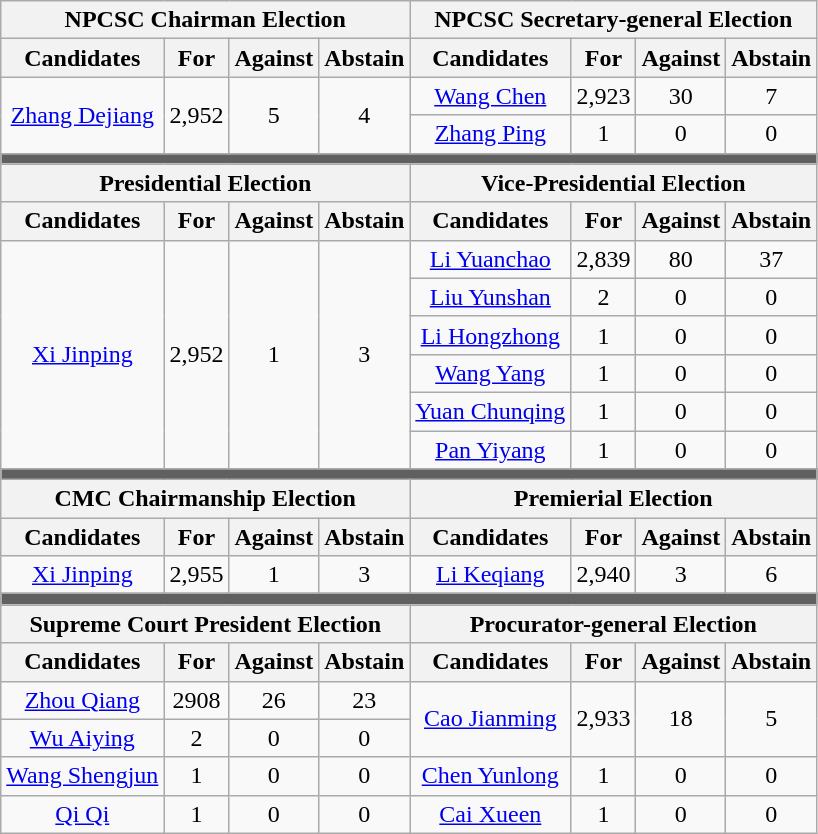<table class="wikitable" style="text-align: center;">
<tr>
<th colspan="4">NPCSC Chairman Election</th>
<th colspan="4">NPCSC Secretary-general Election</th>
</tr>
<tr>
<th>Candidates</th>
<th>For</th>
<th>Against</th>
<th>Abstain</th>
<th>Candidates</th>
<th>For</th>
<th>Against</th>
<th>Abstain</th>
</tr>
<tr>
<td rowspan="2"><a href='#'>Zhang Dejiang</a></td>
<td rowspan="2">2,952</td>
<td rowspan="2">5</td>
<td rowspan="2">4</td>
<td><a href='#'>Wang Chen</a></td>
<td>2,923</td>
<td>30</td>
<td>7</td>
</tr>
<tr>
<td><a href='#'>Zhang Ping</a></td>
<td>1</td>
<td>0</td>
<td>0</td>
</tr>
<tr>
</tr>
<tr style="background:#606060; height: 2pt">
<td colspan="8"></td>
</tr>
<tr>
<th colspan="4">Presidential Election</th>
<th colspan="4">Vice-Presidential Election</th>
</tr>
<tr>
<th>Candidates</th>
<th>For</th>
<th>Against</th>
<th>Abstain</th>
<th>Candidates</th>
<th>For</th>
<th>Against</th>
<th>Abstain</th>
</tr>
<tr>
<td rowspan="6"><a href='#'>Xi Jinping</a></td>
<td rowspan="6">2,952</td>
<td rowspan="6">1</td>
<td rowspan="6">3</td>
<td><a href='#'>Li Yuanchao</a></td>
<td>2,839</td>
<td>80</td>
<td>37</td>
</tr>
<tr>
<td><a href='#'>Liu Yunshan</a></td>
<td>2</td>
<td>0</td>
<td>0</td>
</tr>
<tr>
<td><a href='#'>Li Hongzhong</a></td>
<td>1</td>
<td>0</td>
<td>0</td>
</tr>
<tr>
<td><a href='#'>Wang Yang</a></td>
<td>1</td>
<td>0</td>
<td>0</td>
</tr>
<tr>
<td><a href='#'>Yuan Chunqing</a></td>
<td>1</td>
<td>0</td>
<td>0</td>
</tr>
<tr>
<td><a href='#'>Pan Yiyang</a></td>
<td>1</td>
<td>0</td>
<td>0</td>
</tr>
<tr>
</tr>
<tr style="background:#606060; height: 2pt">
<td colspan="8"></td>
</tr>
<tr>
<th colspan="4">CMC Chairmanship Election</th>
<th colspan="4">Premierial Election</th>
</tr>
<tr>
<th>Candidates</th>
<th>For</th>
<th>Against</th>
<th>Abstain</th>
<th>Candidates</th>
<th>For</th>
<th>Against</th>
<th>Abstain</th>
</tr>
<tr>
<td><a href='#'>Xi Jinping</a></td>
<td>2,955</td>
<td>1</td>
<td>3</td>
<td><a href='#'>Li Keqiang</a></td>
<td>2,940</td>
<td>3</td>
<td>6</td>
</tr>
<tr>
</tr>
<tr style="background:#606060; height: 2pt">
<td colspan="8"></td>
</tr>
<tr>
<th colspan="4">Supreme Court President Election</th>
<th colspan="4">Procurator-general Election</th>
</tr>
<tr>
<th>Candidates</th>
<th>For</th>
<th>Against</th>
<th>Abstain</th>
<th>Candidates</th>
<th>For</th>
<th>Against</th>
<th>Abstain</th>
</tr>
<tr>
<td><a href='#'>Zhou Qiang</a></td>
<td>2908</td>
<td>26</td>
<td>23</td>
<td rowspan="2"><a href='#'>Cao Jianming</a></td>
<td rowspan="2">2,933</td>
<td rowspan="2">18</td>
<td rowspan="2">5</td>
</tr>
<tr>
<td><a href='#'>Wu Aiying</a></td>
<td>2</td>
<td>0</td>
<td>0</td>
</tr>
<tr>
<td><a href='#'>Wang Shengjun</a></td>
<td>1</td>
<td>0</td>
<td>0</td>
<td><a href='#'>Chen Yunlong</a></td>
<td>1</td>
<td>0</td>
<td>0</td>
</tr>
<tr>
<td><a href='#'>Qi Qi</a></td>
<td>1</td>
<td>0</td>
<td>0</td>
<td><a href='#'>Cai Xueen</a></td>
<td>1</td>
<td>0</td>
<td>0</td>
</tr>
</table>
